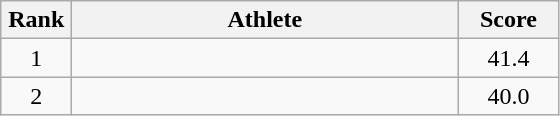<table class=wikitable style="text-align:center">
<tr>
<th width=40>Rank</th>
<th width=250>Athlete</th>
<th width=60>Score</th>
</tr>
<tr>
<td>1</td>
<td align=left></td>
<td>41.4</td>
</tr>
<tr>
<td>2</td>
<td align=left></td>
<td>40.0</td>
</tr>
</table>
